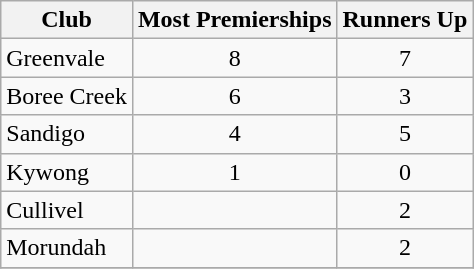<table class="wikitable sortable">
<tr>
<th>Club</th>
<th><span><strong>Most Premierships</strong></span></th>
<th>Runners Up</th>
</tr>
<tr>
<td>Greenvale</td>
<td align=center>8</td>
<td align=center>7</td>
</tr>
<tr>
<td>Boree Creek</td>
<td align=center>6</td>
<td align=center>3</td>
</tr>
<tr>
<td>Sandigo</td>
<td align=center>4</td>
<td align=center>5</td>
</tr>
<tr>
<td>Kywong</td>
<td align=center>1</td>
<td align=center>0</td>
</tr>
<tr>
<td>Cullivel</td>
<td></td>
<td align=center>2</td>
</tr>
<tr>
<td>Morundah</td>
<td></td>
<td align=center>2</td>
</tr>
<tr>
</tr>
</table>
